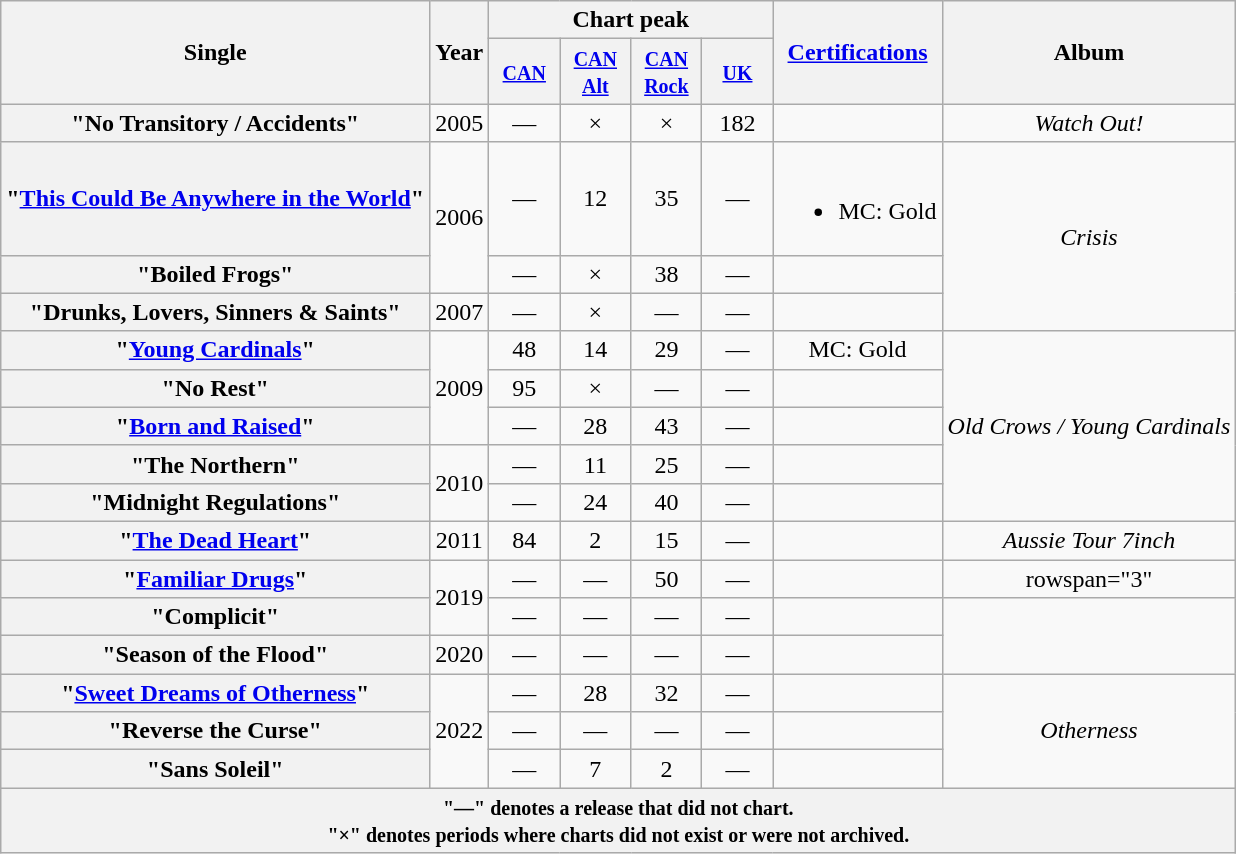<table class="wikitable plainrowheaders" style="text-align:center;">
<tr>
<th scope="col" rowspan="2">Single</th>
<th scope="col" rowspan="2">Year</th>
<th scope="col" colspan="4">Chart peak</th>
<th scope="col" rowspan="2"><a href='#'>Certifications</a></th>
<th scope="col" rowspan="2">Album</th>
</tr>
<tr>
<th scope="col" width="40"><small><a href='#'>CAN</a><br></small></th>
<th width="40"><small><a href='#'>CAN<br>Alt</a><br></small></th>
<th scope="col" width="40"><small><a href='#'>CAN<br>Rock</a><br></small></th>
<th scope="col" width="40"><small><a href='#'>UK</a><br></small></th>
</tr>
<tr>
<th scope="row">"No Transitory / Accidents"</th>
<td>2005</td>
<td align="center">—</td>
<td align="center">×</td>
<td align="center">×</td>
<td align="center">182</td>
<td></td>
<td><em>Watch Out!</em></td>
</tr>
<tr>
<th scope="row">"<a href='#'>This Could Be Anywhere in the World</a>"</th>
<td rowspan="2">2006</td>
<td align="center">—</td>
<td align="center">12</td>
<td align="center">35</td>
<td align="center">—</td>
<td><br><ul><li>MC: Gold</li></ul></td>
<td rowspan="3"><em>Crisis</em></td>
</tr>
<tr>
<th scope="row">"Boiled Frogs"</th>
<td align="center">—</td>
<td align="center">×</td>
<td align="center">38</td>
<td align="center">—</td>
<td></td>
</tr>
<tr>
<th scope="row">"Drunks, Lovers, Sinners & Saints"</th>
<td>2007</td>
<td align="center">—</td>
<td align="center">×</td>
<td align="center">—</td>
<td align="center">—</td>
<td></td>
</tr>
<tr>
<th scope="row">"<a href='#'>Young Cardinals</a>"</th>
<td rowspan="3">2009</td>
<td align="center">48</td>
<td align="center">14</td>
<td align="center">29</td>
<td align="center">—</td>
<td>MC: Gold</td>
<td rowspan="5"><em>Old Crows / Young Cardinals</em></td>
</tr>
<tr>
<th scope="row">"No Rest"</th>
<td align="center">95</td>
<td align="center">×</td>
<td align="center">—</td>
<td align="center">—</td>
<td></td>
</tr>
<tr>
<th scope="row">"<a href='#'>Born and Raised</a>"</th>
<td align="center">—</td>
<td align="center">28</td>
<td align="center">43</td>
<td align="center">—</td>
<td></td>
</tr>
<tr>
<th scope="row">"The Northern"</th>
<td rowspan="2">2010</td>
<td align="center">—</td>
<td align="center">11</td>
<td align="center">25</td>
<td align="center">—</td>
<td></td>
</tr>
<tr>
<th scope="row">"Midnight Regulations"</th>
<td align="center">—</td>
<td align="center">24</td>
<td align="center">40</td>
<td align="center">—</td>
<td></td>
</tr>
<tr>
<th scope="row">"<a href='#'>The Dead Heart</a>"</th>
<td>2011</td>
<td align="center">84</td>
<td align="center">2</td>
<td align="center">15</td>
<td align="center">—</td>
<td></td>
<td><em>Aussie Tour 7inch</em></td>
</tr>
<tr>
<th scope="row">"<a href='#'>Familiar Drugs</a>"</th>
<td rowspan="2">2019</td>
<td align="center">—</td>
<td align="center">—</td>
<td align="center">50</td>
<td align="center">—</td>
<td></td>
<td>rowspan="3" </td>
</tr>
<tr>
<th scope="row">"Complicit"</th>
<td align="center">—</td>
<td align="center">—</td>
<td align="center">—</td>
<td align="center">—</td>
<td></td>
</tr>
<tr>
<th scope="row">"Season of the Flood"</th>
<td>2020</td>
<td align="center">—</td>
<td align="center">—</td>
<td align="center">—</td>
<td align="center">—</td>
<td></td>
</tr>
<tr>
<th scope="row">"<a href='#'>Sweet Dreams of Otherness</a>"</th>
<td rowspan="3">2022</td>
<td align="center">—</td>
<td align="center">28</td>
<td align="center">32</td>
<td align="center">—</td>
<td></td>
<td rowspan="3"><em>Otherness</em></td>
</tr>
<tr>
<th scope="row">"Reverse the Curse"</th>
<td align="center">—</td>
<td align="center">—</td>
<td align="center">—</td>
<td align="center">—</td>
<td></td>
</tr>
<tr>
<th scope="row">"Sans Soleil"</th>
<td align="center">—</td>
<td align="center">7</td>
<td align="center">2</td>
<td align="center">—</td>
<td></td>
</tr>
<tr>
<th colspan="10"><small>"—" denotes a release that did not chart.<br>"×" denotes periods where charts did not exist or were not archived.</small></th>
</tr>
</table>
